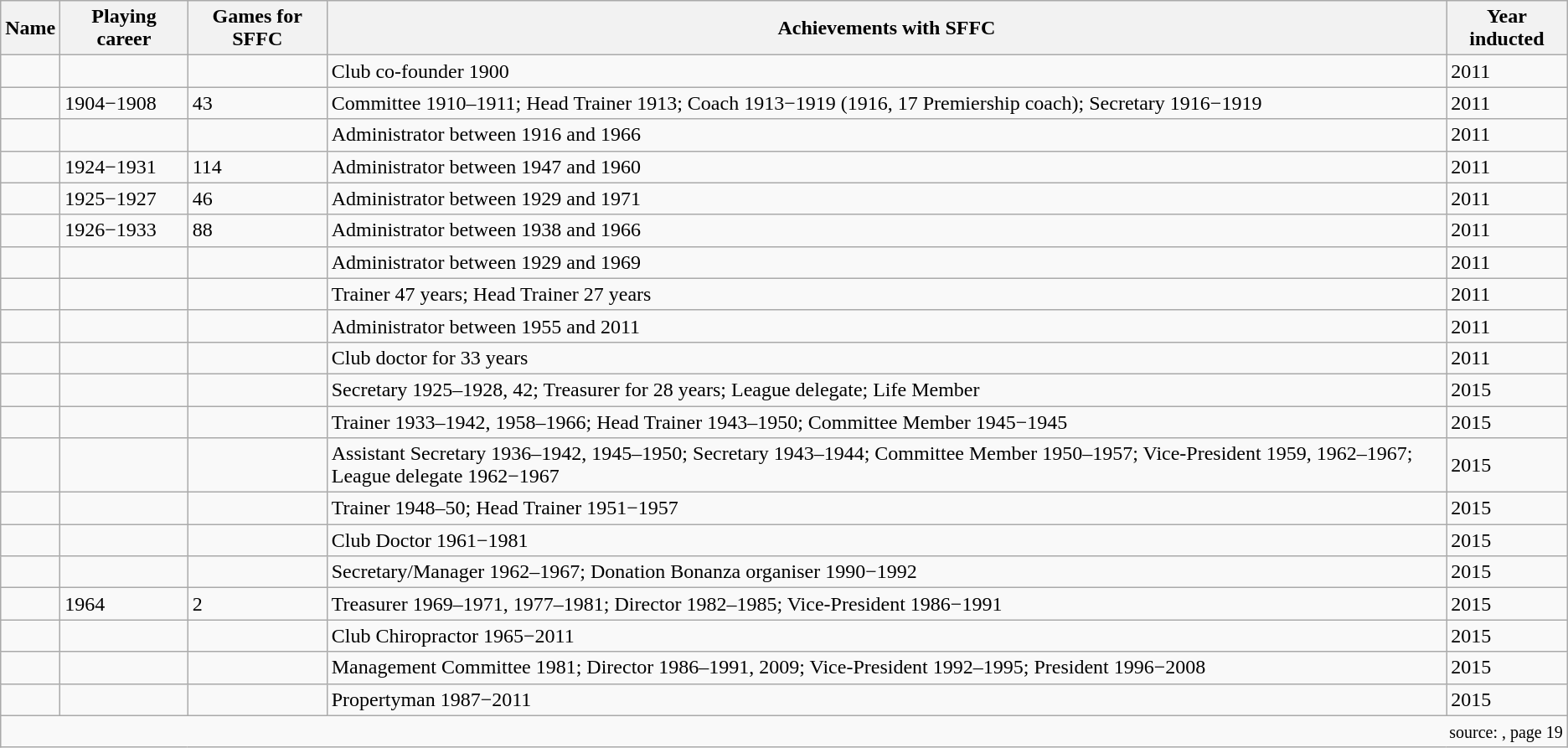<table class="wikitable sortable">
<tr>
<th>Name</th>
<th>Playing career</th>
<th>Games for SFFC</th>
<th>Achievements with SFFC</th>
<th>Year inducted</th>
</tr>
<tr>
<td></td>
<td></td>
<td></td>
<td>Club co-founder 1900</td>
<td>2011</td>
</tr>
<tr>
<td></td>
<td>1904−1908</td>
<td>43</td>
<td>Committee 1910–1911; Head Trainer 1913; Coach 1913−1919 (1916, 17 Premiership coach); Secretary 1916−1919</td>
<td>2011</td>
</tr>
<tr>
<td></td>
<td></td>
<td></td>
<td>Administrator between 1916 and 1966</td>
<td>2011</td>
</tr>
<tr>
<td></td>
<td>1924−1931</td>
<td>114</td>
<td>Administrator between 1947 and 1960</td>
<td>2011</td>
</tr>
<tr>
<td></td>
<td>1925−1927</td>
<td>46</td>
<td>Administrator between 1929 and 1971</td>
<td>2011</td>
</tr>
<tr>
<td></td>
<td>1926−1933</td>
<td>88</td>
<td>Administrator between 1938 and 1966</td>
<td>2011</td>
</tr>
<tr>
<td></td>
<td></td>
<td></td>
<td>Administrator between 1929 and 1969</td>
<td>2011</td>
</tr>
<tr>
<td></td>
<td></td>
<td></td>
<td>Trainer 47 years; Head Trainer 27 years</td>
<td>2011</td>
</tr>
<tr>
<td></td>
<td></td>
<td></td>
<td>Administrator between 1955 and 2011</td>
<td>2011</td>
</tr>
<tr>
<td></td>
<td></td>
<td></td>
<td>Club doctor for 33 years</td>
<td>2011</td>
</tr>
<tr>
<td></td>
<td></td>
<td></td>
<td>Secretary 1925–1928, 42; Treasurer for 28 years; League delegate; Life Member</td>
<td>2015</td>
</tr>
<tr>
<td></td>
<td></td>
<td></td>
<td>Trainer 1933–1942, 1958–1966; Head Trainer 1943–1950; Committee Member 1945−1945</td>
<td>2015</td>
</tr>
<tr>
<td></td>
<td></td>
<td></td>
<td>Assistant Secretary 1936–1942, 1945–1950; Secretary 1943–1944; Committee Member 1950–1957; Vice-President 1959, 1962–1967; League delegate 1962−1967</td>
<td>2015</td>
</tr>
<tr>
<td></td>
<td></td>
<td></td>
<td>Trainer 1948–50; Head Trainer 1951−1957</td>
<td>2015</td>
</tr>
<tr>
<td></td>
<td></td>
<td></td>
<td>Club Doctor 1961−1981</td>
<td>2015</td>
</tr>
<tr>
<td></td>
<td></td>
<td></td>
<td>Secretary/Manager 1962–1967; Donation Bonanza organiser 1990−1992</td>
<td>2015</td>
</tr>
<tr>
<td></td>
<td>1964</td>
<td>2</td>
<td>Treasurer 1969–1971, 1977–1981; Director 1982–1985; Vice-President 1986−1991</td>
<td>2015</td>
</tr>
<tr>
<td></td>
<td></td>
<td></td>
<td>Club Chiropractor 1965−2011</td>
<td>2015</td>
</tr>
<tr>
<td></td>
<td></td>
<td></td>
<td>Management Committee 1981; Director 1986–1991, 2009; Vice-President 1992–1995; President 1996−2008</td>
<td>2015</td>
</tr>
<tr>
<td></td>
<td></td>
<td></td>
<td>Propertyman 1987−2011</td>
<td>2015</td>
</tr>
<tr class="sortbottom">
<td colspan=5 align="right"><small>source: , page 19</small></td>
</tr>
</table>
